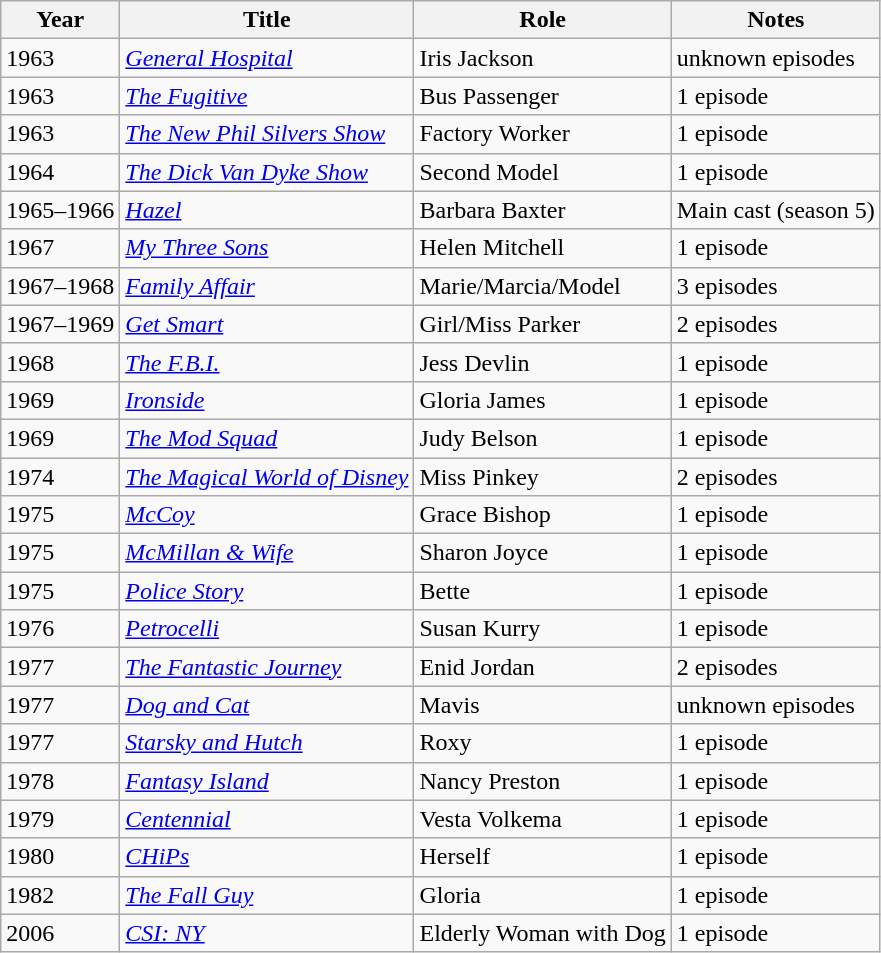<table class="wikitable sortable">
<tr>
<th>Year</th>
<th>Title</th>
<th>Role</th>
<th>Notes</th>
</tr>
<tr>
<td>1963</td>
<td><em><a href='#'>General Hospital</a></em></td>
<td>Iris Jackson</td>
<td>unknown episodes</td>
</tr>
<tr>
<td>1963</td>
<td><em><a href='#'>The Fugitive</a></em></td>
<td>Bus Passenger</td>
<td>1 episode</td>
</tr>
<tr>
<td>1963</td>
<td><em><a href='#'>The New Phil Silvers Show</a></em></td>
<td>Factory Worker</td>
<td>1 episode</td>
</tr>
<tr>
<td>1964</td>
<td><em><a href='#'>The Dick Van Dyke Show</a></em></td>
<td>Second Model</td>
<td>1 episode</td>
</tr>
<tr>
<td>1965–1966</td>
<td><em><a href='#'>Hazel</a></em></td>
<td>Barbara Baxter</td>
<td>Main cast (season 5)</td>
</tr>
<tr>
<td>1967</td>
<td><em><a href='#'>My Three Sons</a></em></td>
<td>Helen Mitchell</td>
<td>1 episode</td>
</tr>
<tr>
<td>1967–1968</td>
<td><em><a href='#'>Family Affair</a></em></td>
<td>Marie/Marcia/Model</td>
<td>3 episodes</td>
</tr>
<tr>
<td>1967–1969</td>
<td><em><a href='#'>Get Smart</a></em></td>
<td>Girl/Miss Parker</td>
<td>2 episodes</td>
</tr>
<tr>
<td>1968</td>
<td><em><a href='#'>The F.B.I.</a></em></td>
<td>Jess Devlin</td>
<td>1 episode</td>
</tr>
<tr>
<td>1969</td>
<td><em><a href='#'>Ironside</a></em></td>
<td>Gloria James</td>
<td>1 episode</td>
</tr>
<tr>
<td>1969</td>
<td><em><a href='#'>The Mod Squad</a></em></td>
<td>Judy Belson</td>
<td>1 episode</td>
</tr>
<tr>
<td>1974</td>
<td><em><a href='#'>The Magical World of Disney</a></em></td>
<td>Miss Pinkey</td>
<td>2 episodes</td>
</tr>
<tr>
<td>1975</td>
<td><em><a href='#'>McCoy</a></em></td>
<td>Grace Bishop</td>
<td>1 episode</td>
</tr>
<tr>
<td>1975</td>
<td><em><a href='#'>McMillan & Wife</a></em></td>
<td>Sharon Joyce</td>
<td>1 episode</td>
</tr>
<tr>
<td>1975</td>
<td><em><a href='#'>Police Story</a></em></td>
<td>Bette</td>
<td>1 episode</td>
</tr>
<tr>
<td>1976</td>
<td><em><a href='#'>Petrocelli</a></em></td>
<td>Susan Kurry</td>
<td>1 episode</td>
</tr>
<tr>
<td>1977</td>
<td><em><a href='#'>The Fantastic Journey</a></em></td>
<td>Enid Jordan</td>
<td>2 episodes</td>
</tr>
<tr>
<td>1977</td>
<td><em><a href='#'>Dog and Cat</a></em></td>
<td>Mavis</td>
<td>unknown episodes</td>
</tr>
<tr>
<td>1977</td>
<td><em><a href='#'>Starsky and Hutch</a></em></td>
<td>Roxy</td>
<td>1 episode</td>
</tr>
<tr>
<td>1978</td>
<td><em><a href='#'>Fantasy Island</a></em></td>
<td>Nancy Preston</td>
<td>1 episode</td>
</tr>
<tr>
<td>1979</td>
<td><em><a href='#'>Centennial</a></em></td>
<td>Vesta Volkema</td>
<td>1 episode</td>
</tr>
<tr>
<td>1980</td>
<td><em><a href='#'>CHiPs</a></em></td>
<td>Herself</td>
<td>1 episode</td>
</tr>
<tr>
<td>1982</td>
<td><em><a href='#'>The Fall Guy</a></em></td>
<td>Gloria</td>
<td>1 episode</td>
</tr>
<tr>
<td>2006</td>
<td><em><a href='#'>CSI: NY</a></em></td>
<td>Elderly Woman with Dog</td>
<td>1 episode</td>
</tr>
</table>
